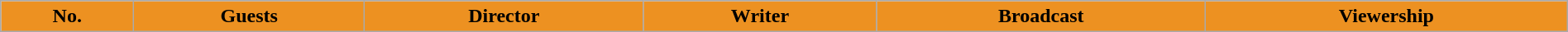<table class="wikitable" width="100%">
<tr>
<th scope="col" style="background:#ED9121;">No.</th>
<th scope="col" style="background:#ED9121;">Guests</th>
<th scope="col" style="background:#ED9121;">Director</th>
<th scope="col" style="background:#ED9121;">Writer</th>
<th scope="col" style="background:#ED9121;">Broadcast</th>
<th scope="col" style="background:#ED9121;">Viewership<br></th>
</tr>
</table>
